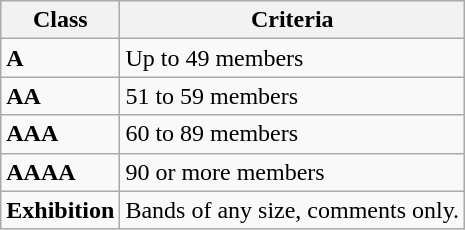<table class="wikitable">
<tr>
<th>Class</th>
<th>Criteria</th>
</tr>
<tr>
<td><strong>A</strong></td>
<td>Up to 49 members</td>
</tr>
<tr>
<td><strong>AA</strong></td>
<td>51 to 59 members</td>
</tr>
<tr>
<td><strong>AAA</strong></td>
<td>60 to 89 members</td>
</tr>
<tr>
<td><strong>AAAA</strong></td>
<td>90 or more members</td>
</tr>
<tr>
<td><strong>Exhibition</strong></td>
<td>Bands of any size, comments only.</td>
</tr>
</table>
